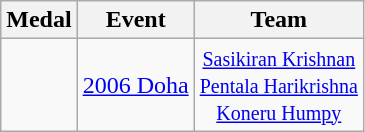<table class="wikitable sortable" style="text-align:center">
<tr>
<th>Medal</th>
<th>Event</th>
<th>Team</th>
</tr>
<tr>
<td></td>
<td><a href='#'>2006 Doha</a></td>
<td><small><a href='#'>Sasikiran Krishnan</a><br><a href='#'>Pentala Harikrishna</a><br><a href='#'>Koneru Humpy</a></small></td>
</tr>
</table>
